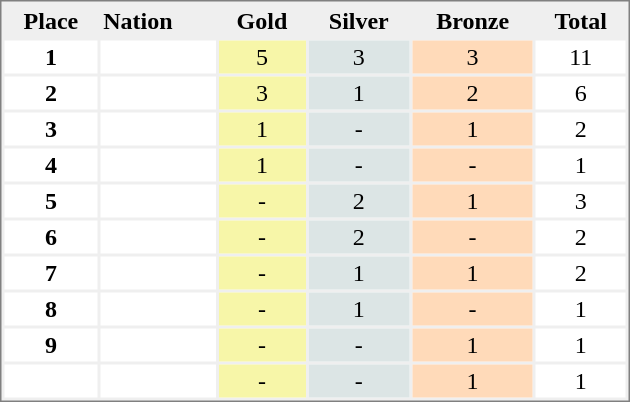<table style="border-style:solid;border-width:1px;border-color:#808080;background-color:#EFEFEF" cellspacing="2" cellpadding="2" width="420px">
<tr bgcolor="#EFEFEF">
<th align="center">Place</th>
<th align="left">Nation</th>
<th align="center">Gold</th>
<th align="center">Silver</th>
<th align="center">Bronze</th>
<th align="center">Total</th>
</tr>
<tr align="center" valign="top" bgcolor="#FFFFFF">
<th>1</th>
<td align="left"></td>
<td style="background:#F7F6A8;">5</td>
<td style="background:#DCE5E5;">3</td>
<td style="background:#FFDAB9;">3</td>
<td>11</td>
</tr>
<tr align="center" valign="top" bgcolor="#FFFFFF">
<th>2</th>
<td align="left"></td>
<td style="background:#F7F6A8;">3</td>
<td style="background:#DCE5E5;">1</td>
<td style="background:#FFDAB9;">2</td>
<td>6</td>
</tr>
<tr align="center" valign="top" bgcolor="#FFFFFF">
<th>3</th>
<td align="left"></td>
<td style="background:#F7F6A8;">1</td>
<td style="background:#DCE5E5;">-</td>
<td style="background:#FFDAB9;">1</td>
<td>2</td>
</tr>
<tr align="center" valign="top" bgcolor="#FFFFFF">
<th>4</th>
<td align="left"></td>
<td style="background:#F7F6A8;">1</td>
<td style="background:#DCE5E5;">-</td>
<td style="background:#FFDAB9;">-</td>
<td>1</td>
</tr>
<tr align="center" valign="top" bgcolor="#FFFFFF">
<th>5</th>
<td align="left"></td>
<td style="background:#F7F6A8;">-</td>
<td style="background:#DCE5E5;">2</td>
<td style="background:#FFDAB9;">1</td>
<td>3</td>
</tr>
<tr align="center" valign="top" bgcolor="#FFFFFF">
<th>6</th>
<td align="left"></td>
<td style="background:#F7F6A8;">-</td>
<td style="background:#DCE5E5;">2</td>
<td style="background:#FFDAB9;">-</td>
<td>2</td>
</tr>
<tr align="center" valign="top" bgcolor="#FFFFFF">
<th>7</th>
<td align="left"></td>
<td style="background:#F7F6A8;">-</td>
<td style="background:#DCE5E5;">1</td>
<td style="background:#FFDAB9;">1</td>
<td>2</td>
</tr>
<tr align="center" valign="top" bgcolor="#FFFFFF">
<th>8</th>
<td align="left"></td>
<td style="background:#F7F6A8;">-</td>
<td style="background:#DCE5E5;">1</td>
<td style="background:#FFDAB9;">-</td>
<td>1</td>
</tr>
<tr align="center" valign="top" bgcolor="#FFFFFF">
<th>9</th>
<td align="left"></td>
<td style="background:#F7F6A8;">-</td>
<td style="background:#DCE5E5;">-</td>
<td style="background:#FFDAB9;">1</td>
<td>1</td>
</tr>
<tr align="center" valign="top" bgcolor="#FFFFFF">
<th></th>
<td align="left"></td>
<td style="background:#F7F6A8;">-</td>
<td style="background:#DCE5E5;">-</td>
<td style="background:#FFDAB9;">1</td>
<td>1</td>
</tr>
</table>
